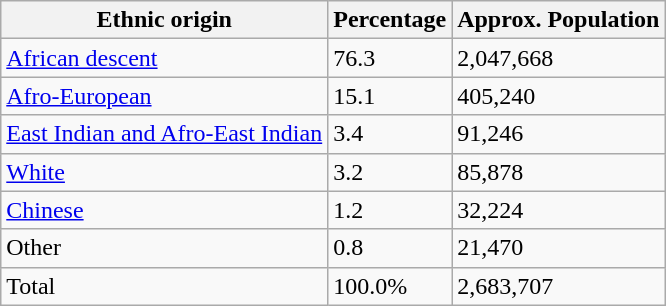<table class="wikitable sortable" style="text-align:left">
<tr>
<th>Ethnic origin</th>
<th>Percentage</th>
<th>Approx. Population</th>
</tr>
<tr>
<td><a href='#'>African descent</a></td>
<td>76.3</td>
<td>2,047,668</td>
</tr>
<tr>
<td><a href='#'>Afro-European</a></td>
<td>15.1</td>
<td>405,240</td>
</tr>
<tr>
<td><a href='#'>East Indian and Afro-East Indian</a></td>
<td>3.4</td>
<td>91,246</td>
</tr>
<tr>
<td><a href='#'>White</a></td>
<td>3.2</td>
<td>85,878</td>
</tr>
<tr>
<td><a href='#'>Chinese</a></td>
<td>1.2</td>
<td>32,224</td>
</tr>
<tr>
<td>Other</td>
<td>0.8</td>
<td>21,470</td>
</tr>
<tr>
<td>Total</td>
<td>100.0%</td>
<td>2,683,707</td>
</tr>
</table>
